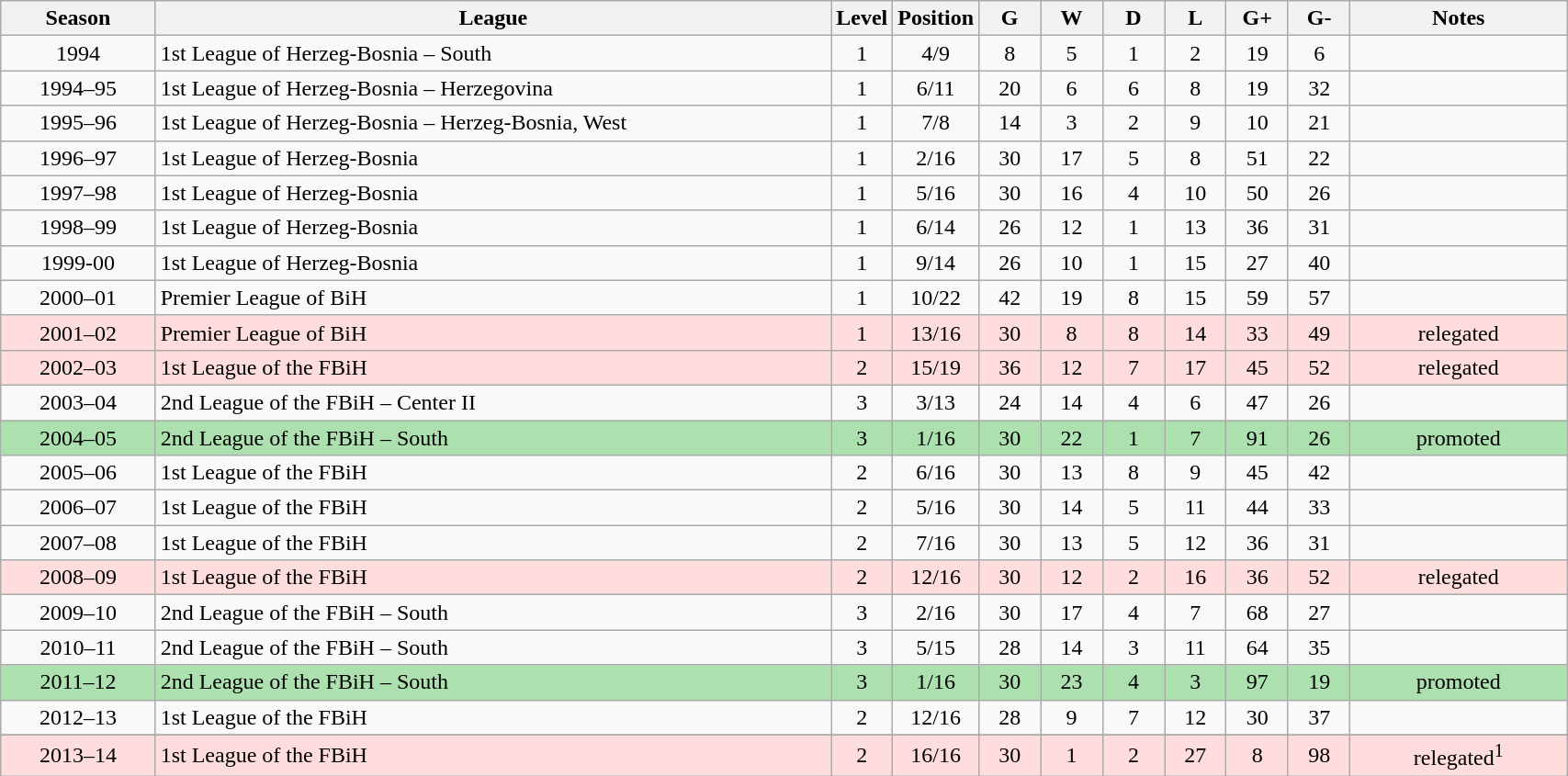<table class="wikitable" style="text-align:center; width:90%">
<tr>
<th style="width:10%">Season</th>
<th style="width:44%">League</th>
<th>Level</th>
<th>Position</th>
<th style="width:4%">G</th>
<th style="width:4%">W</th>
<th style="width:4%">D</th>
<th style="width:4%">L</th>
<th style="width:4%">G+</th>
<th style="width:4%">G-</th>
<th style="width:14%">Notes</th>
</tr>
<tr>
<td>1994</td>
<td style="text-align:left">1st League of Herzeg-Bosnia – South</td>
<td>1</td>
<td>4/9</td>
<td>8</td>
<td>5</td>
<td>1</td>
<td>2</td>
<td>19</td>
<td>6</td>
<td></td>
</tr>
<tr>
<td>1994–95</td>
<td style="text-align:left">1st League of Herzeg-Bosnia – Herzegovina</td>
<td>1</td>
<td>6/11</td>
<td>20</td>
<td>6</td>
<td>6</td>
<td>8</td>
<td>19</td>
<td>32</td>
<td></td>
</tr>
<tr>
<td>1995–96</td>
<td style="text-align:left">1st League of Herzeg-Bosnia – Herzeg-Bosnia, West</td>
<td>1</td>
<td>7/8</td>
<td>14</td>
<td>3</td>
<td>2</td>
<td>9</td>
<td>10</td>
<td>21</td>
<td></td>
</tr>
<tr>
<td>1996–97</td>
<td style="text-align:left">1st League of Herzeg-Bosnia</td>
<td>1</td>
<td>2/16</td>
<td>30</td>
<td>17</td>
<td>5</td>
<td>8</td>
<td>51</td>
<td>22</td>
<td></td>
</tr>
<tr>
<td>1997–98</td>
<td style="text-align:left">1st League of Herzeg-Bosnia</td>
<td>1</td>
<td>5/16</td>
<td>30</td>
<td>16</td>
<td>4</td>
<td>10</td>
<td>50</td>
<td>26</td>
<td></td>
</tr>
<tr>
<td>1998–99</td>
<td style="text-align:left">1st League of Herzeg-Bosnia</td>
<td>1</td>
<td>6/14</td>
<td>26</td>
<td>12</td>
<td>1</td>
<td>13</td>
<td>36</td>
<td>31</td>
<td></td>
</tr>
<tr>
<td>1999-00</td>
<td style="text-align:left">1st League of Herzeg-Bosnia</td>
<td>1</td>
<td>9/14</td>
<td>26</td>
<td>10</td>
<td>1</td>
<td>15</td>
<td>27</td>
<td>40</td>
<td></td>
</tr>
<tr>
<td>2000–01</td>
<td style="text-align:left">Premier League of BiH</td>
<td>1</td>
<td>10/22</td>
<td>42</td>
<td>19</td>
<td>8</td>
<td>15</td>
<td>59</td>
<td>57</td>
<td></td>
</tr>
<tr bgcolor="#FFDDDD">
<td>2001–02</td>
<td style="text-align:left">Premier League of BiH</td>
<td>1</td>
<td>13/16</td>
<td>30</td>
<td>8</td>
<td>8</td>
<td>14</td>
<td>33</td>
<td>49</td>
<td>relegated</td>
</tr>
<tr bgcolor="#FFDDDD">
<td>2002–03</td>
<td style="text-align:left">1st League of the FBiH</td>
<td>2</td>
<td>15/19</td>
<td>36</td>
<td>12</td>
<td>7</td>
<td>17</td>
<td>45</td>
<td>52</td>
<td>relegated</td>
</tr>
<tr>
<td>2003–04</td>
<td style="text-align:left">2nd League of the FBiH – Center II</td>
<td>3</td>
<td>3/13</td>
<td>24</td>
<td>14</td>
<td>4</td>
<td>6</td>
<td>47</td>
<td>26</td>
<td></td>
</tr>
<tr bgcolor="#ACE1AF">
<td>2004–05</td>
<td style="text-align:left">2nd League of the FBiH – South</td>
<td>3</td>
<td>1/16</td>
<td>30</td>
<td>22</td>
<td>1</td>
<td>7</td>
<td>91</td>
<td>26</td>
<td>promoted</td>
</tr>
<tr>
<td>2005–06</td>
<td style="text-align:left">1st League of the FBiH</td>
<td>2</td>
<td>6/16</td>
<td>30</td>
<td>13</td>
<td>8</td>
<td>9</td>
<td>45</td>
<td>42</td>
<td></td>
</tr>
<tr>
<td>2006–07</td>
<td style="text-align:left">1st League of the FBiH</td>
<td>2</td>
<td>5/16</td>
<td>30</td>
<td>14</td>
<td>5</td>
<td>11</td>
<td>44</td>
<td>33</td>
<td></td>
</tr>
<tr>
<td>2007–08</td>
<td style="text-align:left">1st League of the FBiH</td>
<td>2</td>
<td>7/16</td>
<td>30</td>
<td>13</td>
<td>5</td>
<td>12</td>
<td>36</td>
<td>31</td>
<td></td>
</tr>
<tr bgcolor="#FFDDDD">
<td>2008–09</td>
<td style="text-align:left">1st League of the FBiH</td>
<td>2</td>
<td>12/16</td>
<td>30</td>
<td>12</td>
<td>2</td>
<td>16</td>
<td>36</td>
<td>52</td>
<td>relegated</td>
</tr>
<tr>
<td>2009–10</td>
<td style="text-align:left">2nd League of the FBiH – South</td>
<td>3</td>
<td>2/16</td>
<td>30</td>
<td>17</td>
<td>4</td>
<td>7</td>
<td>68</td>
<td>27</td>
<td></td>
</tr>
<tr>
<td>2010–11</td>
<td style="text-align:left">2nd League of the FBiH – South</td>
<td>3</td>
<td>5/15</td>
<td>28</td>
<td>14</td>
<td>3</td>
<td>11</td>
<td>64</td>
<td>35</td>
<td></td>
</tr>
<tr bgcolor="#ACE1AF">
<td>2011–12</td>
<td style="text-align:left">2nd League of the FBiH – South</td>
<td>3</td>
<td>1/16</td>
<td>30</td>
<td>23</td>
<td>4</td>
<td>3</td>
<td>97</td>
<td>19</td>
<td>promoted</td>
</tr>
<tr>
<td>2012–13</td>
<td style="text-align:left">1st League of the FBiH</td>
<td>2</td>
<td>12/16</td>
<td>28</td>
<td>9</td>
<td>7</td>
<td>12</td>
<td>30</td>
<td>37</td>
<td></td>
</tr>
<tr>
</tr>
<tr bgcolor="#FFDDDD">
<td>2013–14</td>
<td style="text-align:left">1st League of the FBiH</td>
<td>2</td>
<td>16/16</td>
<td>30</td>
<td>1</td>
<td>2</td>
<td>27</td>
<td>8</td>
<td>98</td>
<td>relegated<sup>1</sup></td>
</tr>
</table>
